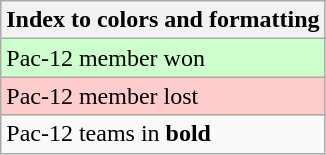<table class="wikitable">
<tr>
<th>Index to colors and formatting</th>
</tr>
<tr style="background:#cfc;">
<td>Pac-12 member won</td>
</tr>
<tr style="background:#fcc;">
<td>Pac-12 member lost</td>
</tr>
<tr>
<td>Pac-12 teams in <strong>bold</strong></td>
</tr>
</table>
